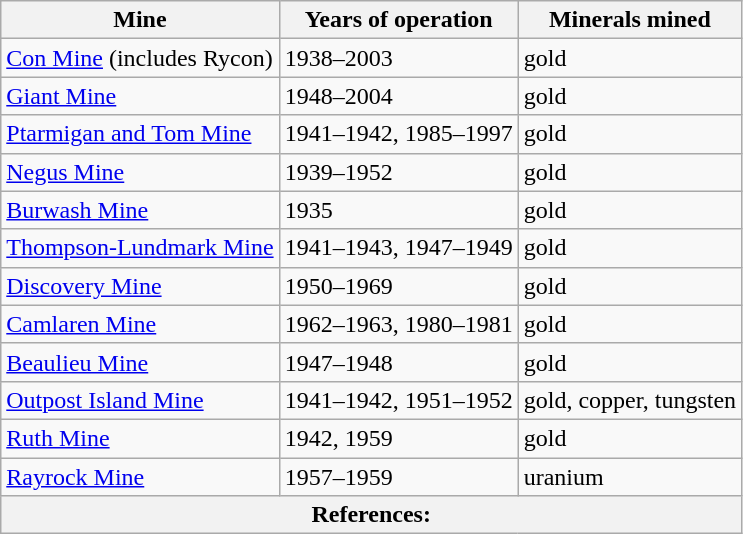<table class="wikitable sortable">
<tr>
<th>Mine</th>
<th>Years of operation</th>
<th>Minerals mined</th>
</tr>
<tr>
<td><a href='#'>Con Mine</a> (includes Rycon)</td>
<td>1938–2003</td>
<td>gold</td>
</tr>
<tr>
<td><a href='#'>Giant Mine</a></td>
<td>1948–2004</td>
<td>gold</td>
</tr>
<tr>
<td><a href='#'>Ptarmigan and Tom Mine</a></td>
<td>1941–1942, 1985–1997</td>
<td>gold</td>
</tr>
<tr>
<td><a href='#'>Negus Mine</a></td>
<td>1939–1952</td>
<td>gold</td>
</tr>
<tr>
<td><a href='#'>Burwash Mine</a></td>
<td>1935</td>
<td>gold</td>
</tr>
<tr>
<td><a href='#'>Thompson-Lundmark Mine</a></td>
<td>1941–1943, 1947–1949</td>
<td>gold</td>
</tr>
<tr>
<td><a href='#'>Discovery Mine</a></td>
<td>1950–1969</td>
<td>gold</td>
</tr>
<tr>
<td><a href='#'>Camlaren Mine</a></td>
<td>1962–1963, 1980–1981</td>
<td>gold</td>
</tr>
<tr>
<td><a href='#'>Beaulieu Mine</a></td>
<td>1947–1948</td>
<td>gold</td>
</tr>
<tr>
<td><a href='#'>Outpost Island Mine</a></td>
<td>1941–1942, 1951–1952</td>
<td>gold, copper, tungsten</td>
</tr>
<tr>
<td><a href='#'>Ruth Mine</a></td>
<td>1942, 1959</td>
<td>gold</td>
</tr>
<tr>
<td><a href='#'>Rayrock Mine</a></td>
<td>1957–1959</td>
<td>uranium</td>
</tr>
<tr>
<th colspan="3" style="text-align:center">References:</th>
</tr>
</table>
